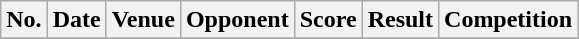<table class="wikitable sortable">
<tr>
<th scope="col">No.</th>
<th scope="col">Date</th>
<th scope="col">Venue</th>
<th scope="col">Opponent</th>
<th scope="col">Score</th>
<th scope="col">Result</th>
<th scope="col">Competition</th>
</tr>
<tr>
</tr>
</table>
